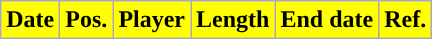<table class="wikitable plainrowheaders sortable">
<tr>
<th style="background:#FFFF00;color:black;">Date</th>
<th style="background:#FFFF00;color:black;">Pos.</th>
<th style="background:#FFFF00;color:black;">Player</th>
<th style="background:#FFFF00;color:black;">Length</th>
<th style="background:#FFFF00;color:black;">End date</th>
<th style="background:#FFFF00;color:black;">Ref.</th>
</tr>
</table>
